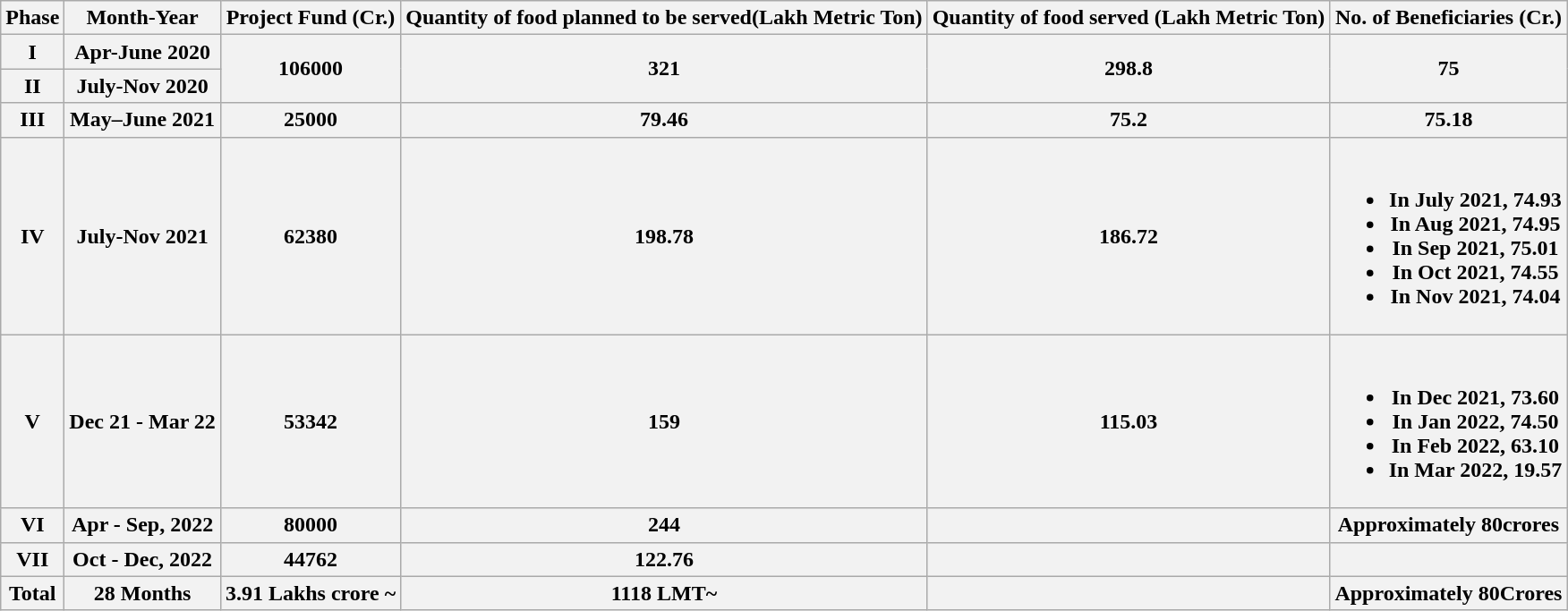<table class="wikitable">
<tr>
<th>Phase</th>
<th>Month-Year</th>
<th>Project Fund  (Cr.)</th>
<th>Quantity of food planned to be served(Lakh Metric Ton)</th>
<th>Quantity of food served (Lakh Metric Ton)</th>
<th>No. of Beneficiaries (Cr.)</th>
</tr>
<tr>
<th>I</th>
<th>Apr-June 2020</th>
<th rowspan="2">106000</th>
<th rowspan="2">321</th>
<th rowspan="2">298.8</th>
<th rowspan="2">75</th>
</tr>
<tr>
<th>II</th>
<th>July-Nov 2020</th>
</tr>
<tr>
<th>III</th>
<th>May–June 2021</th>
<th>25000</th>
<th>79.46</th>
<th>75.2</th>
<th>75.18</th>
</tr>
<tr>
<th>IV</th>
<th>July-Nov 2021</th>
<th>62380</th>
<th>198.78</th>
<th>186.72</th>
<th><br><ul><li>In July 2021, 74.93</li><li>In Aug 2021, 74.95</li><li>In Sep 2021, 75.01</li><li>In Oct 2021, 74.55</li><li>In Nov 2021, 74.04</li></ul></th>
</tr>
<tr>
<th>V</th>
<th>Dec 21 - Mar 22</th>
<th>53342</th>
<th>159</th>
<th>115.03</th>
<th><br><ul><li>In Dec 2021, 73.60</li><li>In Jan 2022, 74.50</li><li>In Feb 2022, 63.10</li><li>In Mar 2022, 19.57</li></ul></th>
</tr>
<tr>
<th>VI</th>
<th>Apr - Sep, 2022</th>
<th>80000</th>
<th>244</th>
<th></th>
<th>Approximately 80crores</th>
</tr>
<tr>
<th>VII</th>
<th>Oct - Dec, 2022</th>
<th>44762</th>
<th>122.76</th>
<th></th>
<th></th>
</tr>
<tr>
<th>Total</th>
<th>28 Months</th>
<th>3.91 Lakhs crore ~</th>
<th>1118 LMT~</th>
<th></th>
<th>Approximately 80Crores</th>
</tr>
</table>
